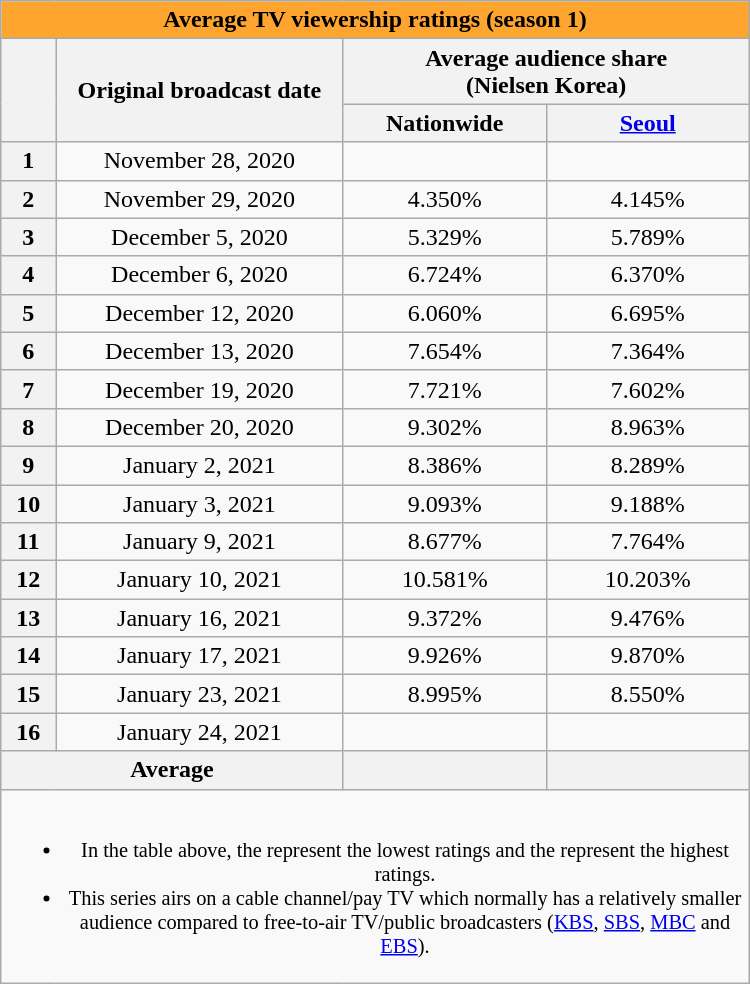<table class="wikitable collapsible collapsed" style="text-align:center;max-width:500px; margin-left: auto; margin-right: auto; border: none;">
<tr>
<th colspan="7" style="background:#FEA530; text-align:center">Average TV viewership ratings (season 1)</th>
</tr>
<tr>
<th rowspan="2"></th>
<th rowspan="2">Original broadcast date</th>
<th colspan="2">Average audience share<br>(Nielsen Korea)</th>
</tr>
<tr>
<th scope="col" style="width:8em">Nationwide</th>
<th scope="col" style="width:8em"><a href='#'>Seoul</a></th>
</tr>
<tr>
<th scope="row">1</th>
<td>November 28, 2020</td>
<td> </td>
<td> </td>
</tr>
<tr>
<th scope="row">2</th>
<td>November 29, 2020</td>
<td>4.350% </td>
<td>4.145% </td>
</tr>
<tr>
<th scope="row">3</th>
<td>December 5, 2020</td>
<td>5.329% </td>
<td>5.789% </td>
</tr>
<tr>
<th scope="row">4</th>
<td>December 6, 2020</td>
<td>6.724% </td>
<td>6.370% </td>
</tr>
<tr>
<th scope="row">5</th>
<td>December 12, 2020</td>
<td>6.060% </td>
<td>6.695% </td>
</tr>
<tr>
<th scope="row">6</th>
<td>December 13, 2020</td>
<td>7.654% </td>
<td>7.364% </td>
</tr>
<tr>
<th scope="row">7</th>
<td>December 19, 2020</td>
<td>7.721% </td>
<td>7.602% </td>
</tr>
<tr>
<th scope="row">8</th>
<td>December 20, 2020</td>
<td>9.302% </td>
<td>8.963% </td>
</tr>
<tr>
<th scope="row">9</th>
<td>January 2, 2021</td>
<td>8.386% </td>
<td>8.289% </td>
</tr>
<tr>
<th scope="row">10</th>
<td>January 3, 2021</td>
<td>9.093% </td>
<td>9.188% </td>
</tr>
<tr>
<th scope="row">11</th>
<td>January 9, 2021</td>
<td>8.677% </td>
<td>7.764% </td>
</tr>
<tr>
<th scope="row">12</th>
<td>January 10, 2021</td>
<td>10.581% </td>
<td>10.203% </td>
</tr>
<tr>
<th scope="row">13</th>
<td>January 16, 2021</td>
<td>9.372% </td>
<td>9.476% </td>
</tr>
<tr>
<th scope="row">14</th>
<td>January 17, 2021</td>
<td>9.926% </td>
<td>9.870% </td>
</tr>
<tr>
<th scope="row">15</th>
<td>January 23, 2021</td>
<td>8.995% </td>
<td>8.550% </td>
</tr>
<tr>
<th scope="row">16</th>
<td>January 24, 2021</td>
<td> </td>
<td> </td>
</tr>
<tr>
<th colspan="2">Average</th>
<th></th>
<th></th>
</tr>
<tr>
<td colspan="4" style="font-size:85%"><br><ul><li>In the table above, the <strong></strong> represent the lowest ratings and the <strong></strong> represent the highest ratings.</li><li>This series airs on a cable channel/pay TV which normally has a relatively smaller audience compared to free-to-air TV/public broadcasters (<a href='#'>KBS</a>, <a href='#'>SBS</a>, <a href='#'>MBC</a> and <a href='#'>EBS</a>).</li></ul></td>
</tr>
</table>
